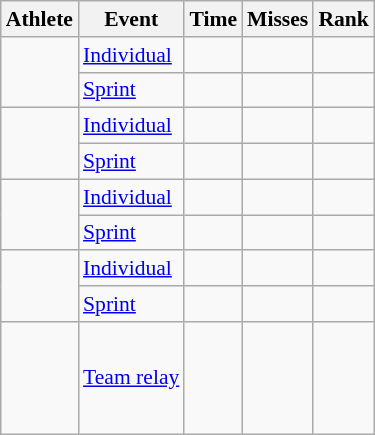<table class="wikitable" style="font-size:90%; text-align:center">
<tr>
<th>Athlete</th>
<th>Event</th>
<th>Time</th>
<th>Misses</th>
<th>Rank</th>
</tr>
<tr>
<td rowspan=2 align=left> </td>
<td align=left><a href='#'>Individual</a></td>
<td></td>
<td></td>
<td></td>
</tr>
<tr>
<td align=left><a href='#'>Sprint</a></td>
<td></td>
<td></td>
<td></td>
</tr>
<tr>
<td rowspan=2 align=left> </td>
<td align=left><a href='#'>Individual</a></td>
<td></td>
<td></td>
<td></td>
</tr>
<tr>
<td align=left><a href='#'>Sprint</a></td>
<td></td>
<td></td>
<td></td>
</tr>
<tr>
<td rowspan=2 align=left> </td>
<td align=left><a href='#'>Individual</a></td>
<td></td>
<td></td>
<td></td>
</tr>
<tr>
<td align=left><a href='#'>Sprint</a></td>
<td></td>
<td></td>
<td></td>
</tr>
<tr>
<td rowspan=2 align=left> </td>
<td align=left><a href='#'>Individual</a></td>
<td></td>
<td></td>
<td></td>
</tr>
<tr>
<td align=left><a href='#'>Sprint</a></td>
<td></td>
<td></td>
<td></td>
</tr>
<tr>
<td align=left> <br> <br> <br> </td>
<td align=left><a href='#'>Team relay</a></td>
<td></td>
<td></td>
<td></td>
</tr>
</table>
